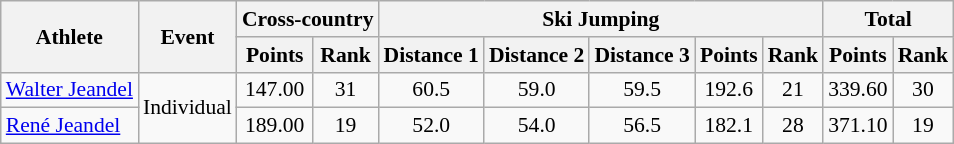<table class="wikitable" style="font-size:90%">
<tr>
<th rowspan="2">Athlete</th>
<th rowspan="2">Event</th>
<th colspan="2">Cross-country</th>
<th colspan="5">Ski Jumping</th>
<th colspan="2">Total</th>
</tr>
<tr>
<th>Points</th>
<th>Rank</th>
<th>Distance 1</th>
<th>Distance 2</th>
<th>Distance 3</th>
<th>Points</th>
<th>Rank</th>
<th>Points</th>
<th>Rank</th>
</tr>
<tr>
<td><a href='#'>Walter Jeandel</a></td>
<td rowspan="4">Individual</td>
<td align="center">147.00</td>
<td align="center">31</td>
<td align="center">60.5</td>
<td align="center">59.0</td>
<td align="center">59.5</td>
<td align="center">192.6</td>
<td align="center">21</td>
<td align="center">339.60</td>
<td align="center">30</td>
</tr>
<tr>
<td><a href='#'>René Jeandel</a></td>
<td align="center">189.00</td>
<td align="center">19</td>
<td align="center">52.0</td>
<td align="center">54.0</td>
<td align="center">56.5</td>
<td align="center">182.1</td>
<td align="center">28</td>
<td align="center">371.10</td>
<td align="center">19</td>
</tr>
</table>
